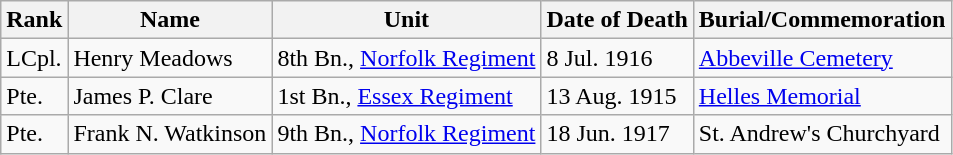<table class="wikitable">
<tr>
<th>Rank</th>
<th>Name</th>
<th>Unit</th>
<th>Date of Death</th>
<th>Burial/Commemoration</th>
</tr>
<tr>
<td>LCpl.</td>
<td>Henry Meadows</td>
<td>8th Bn., <a href='#'>Norfolk Regiment</a></td>
<td>8 Jul. 1916</td>
<td><a href='#'>Abbeville Cemetery</a></td>
</tr>
<tr>
<td>Pte.</td>
<td>James P. Clare</td>
<td>1st Bn., <a href='#'>Essex Regiment</a></td>
<td>13 Aug. 1915</td>
<td><a href='#'>Helles Memorial</a></td>
</tr>
<tr>
<td>Pte.</td>
<td>Frank N. Watkinson</td>
<td>9th Bn., <a href='#'>Norfolk Regiment</a></td>
<td>18 Jun. 1917</td>
<td>St. Andrew's Churchyard</td>
</tr>
</table>
